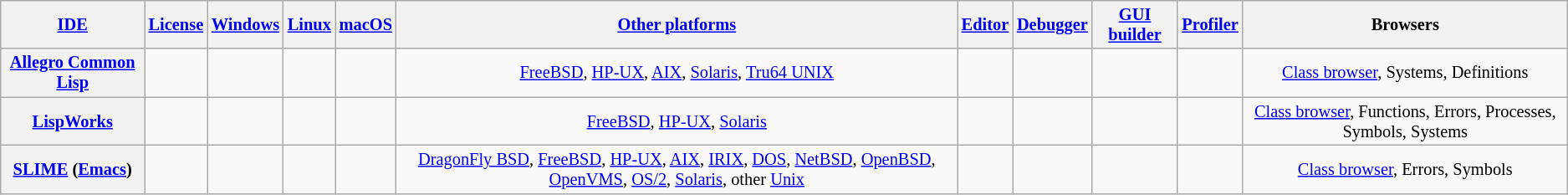<table class="wikitable sortable sort-under" style="font-size: 85%; text-align: center; width: auto;">
<tr>
<th><a href='#'>IDE</a></th>
<th><a href='#'>License</a></th>
<th><a href='#'>Windows</a></th>
<th><a href='#'>Linux</a></th>
<th><a href='#'>macOS</a></th>
<th><a href='#'>Other platforms</a></th>
<th><a href='#'>Editor</a></th>
<th><a href='#'>Debugger</a><br></th>
<th><a href='#'>GUI builder</a></th>
<th><a href='#'>Profiler</a></th>
<th>Browsers</th>
</tr>
<tr>
<th><a href='#'>Allegro Common Lisp</a></th>
<td></td>
<td></td>
<td></td>
<td></td>
<td><a href='#'>FreeBSD</a>, <a href='#'>HP-UX</a>, <a href='#'>AIX</a>, <a href='#'>Solaris</a>, <a href='#'>Tru64 UNIX</a></td>
<td></td>
<td></td>
<td></td>
<td></td>
<td><a href='#'>Class browser</a>, Systems, Definitions</td>
</tr>
<tr>
<th><a href='#'>LispWorks</a></th>
<td></td>
<td></td>
<td></td>
<td></td>
<td><a href='#'>FreeBSD</a>, <a href='#'>HP-UX</a>, <a href='#'>Solaris</a></td>
<td></td>
<td></td>
<td></td>
<td></td>
<td><a href='#'>Class browser</a>, Functions, Errors, Processes, Symbols, Systems</td>
</tr>
<tr>
<th><a href='#'>SLIME</a> (<a href='#'>Emacs</a>)</th>
<td></td>
<td></td>
<td></td>
<td></td>
<td><a href='#'>DragonFly BSD</a>, <a href='#'>FreeBSD</a>, <a href='#'>HP-UX</a>, <a href='#'>AIX</a>, <a href='#'>IRIX</a>, <a href='#'>DOS</a>, <a href='#'>NetBSD</a>, <a href='#'>OpenBSD</a>, <a href='#'>OpenVMS</a>, <a href='#'>OS/2</a>, <a href='#'>Solaris</a>, other <a href='#'>Unix</a></td>
<td></td>
<td></td>
<td></td>
<td></td>
<td><a href='#'>Class browser</a>, Errors, Symbols</td>
</tr>
</table>
